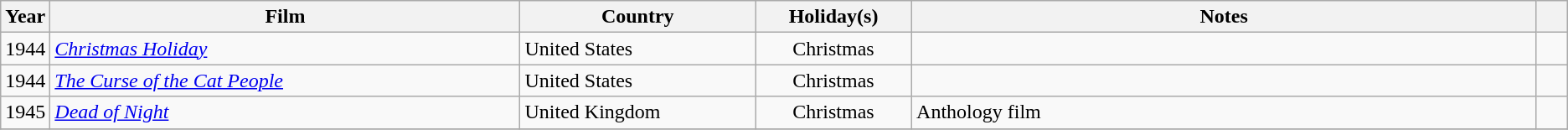<table class="wikitable plainrowheaders sortable">
<tr>
<th style=width:3%>Year</th>
<th style=width:30%>Film</th>
<th style=width:15%>Country</th>
<th style=width:10%>Holiday(s)</th>
<th>Notes</th>
<th style=width:2%></th>
</tr>
<tr>
<td>1944</td>
<td><em><a href='#'>Christmas Holiday</a></em></td>
<td>United States</td>
<td align=center>Christmas</td>
<td></td>
<td align=center></td>
</tr>
<tr>
<td>1944</td>
<td><em><a href='#'>The Curse of the Cat People</a></em></td>
<td>United States</td>
<td align=center>Christmas</td>
<td></td>
<td align=center></td>
</tr>
<tr>
<td>1945</td>
<td><em><a href='#'>Dead of Night</a></em></td>
<td>United Kingdom</td>
<td align=center>Christmas</td>
<td>Anthology film</td>
<td align=center></td>
</tr>
<tr>
</tr>
</table>
